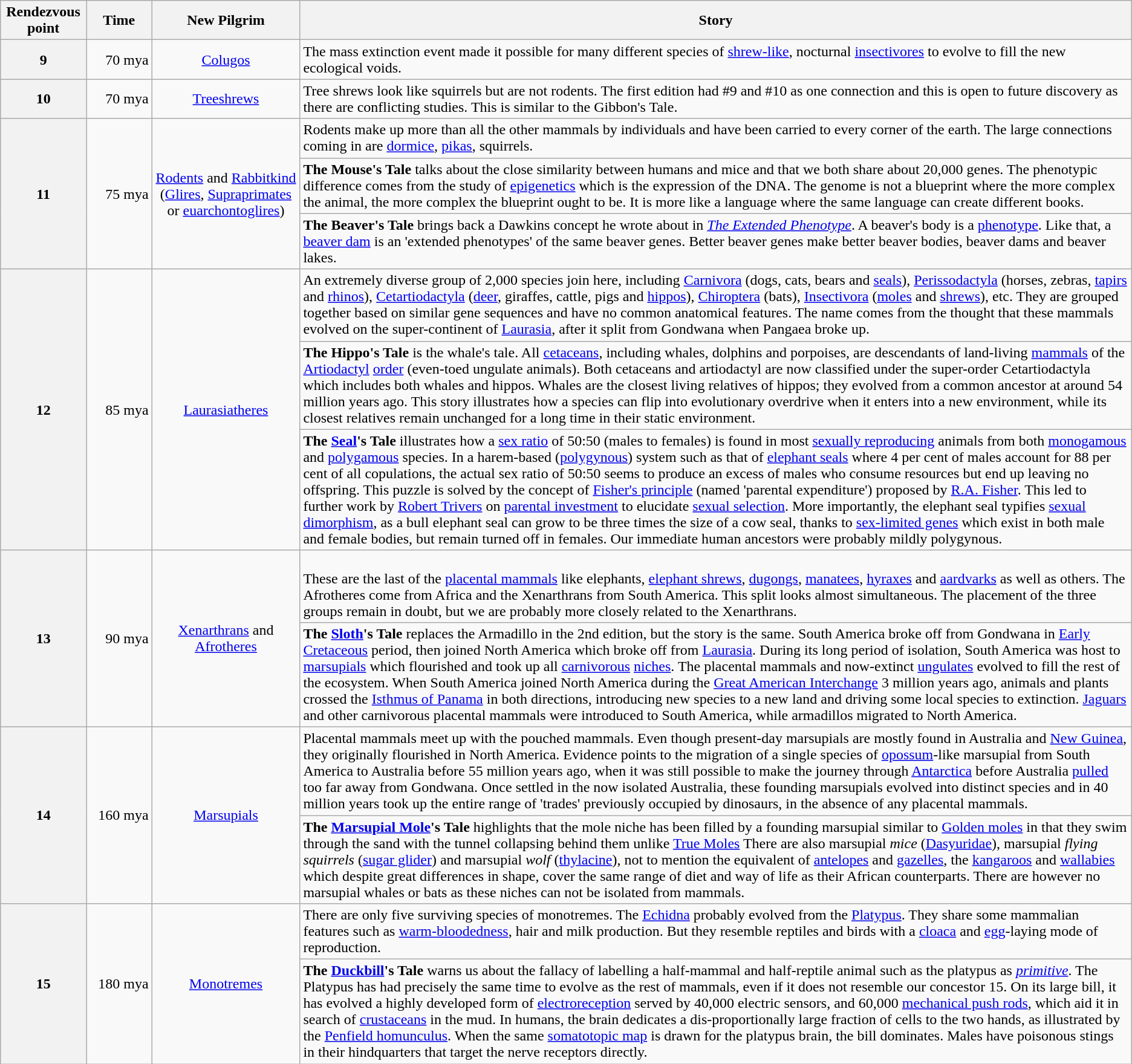<table class="wikitable">
<tr>
<th>Rendezvous point</th>
<th style="width:65px;">Time</th>
<th>New Pilgrim</th>
<th>Story</th>
</tr>
<tr>
<th>9</th>
<td style="text-align:right;">70 mya</td>
<td style="text-align:center;"><a href='#'>Colugos</a></td>
<td>The mass extinction event made it possible for many different species of <a href='#'>shrew-like</a>, nocturnal <a href='#'>insectivores</a> to evolve to fill the new ecological voids.</td>
</tr>
<tr>
<th>10</th>
<td style="text-align:right;">70 mya</td>
<td style="text-align:center;"><a href='#'>Treeshrews</a></td>
<td>Tree shrews look like squirrels but are not rodents. The first edition had #9 and #10 as one connection and this is open to future discovery as there are conflicting studies. This is similar to the Gibbon's Tale.</td>
</tr>
<tr>
<th rowspan="3">11</th>
<td rowspan="3" style="text-align:right;">75 mya</td>
<td rowspan="3" style="text-align:center;"><a href='#'>Rodents</a> and <a href='#'>Rabbitkind</a> (<a href='#'>Glires</a>, <a href='#'>Supraprimates</a> or <a href='#'>euarchontoglires</a>)</td>
<td>Rodents make up more than all the other mammals by individuals and have been carried to every corner of the earth. The large connections coming in are <a href='#'>dormice</a>, <a href='#'>pikas</a>, squirrels.</td>
</tr>
<tr>
<td><strong>The Mouse's Tale</strong> talks about the close similarity between humans and mice and that we both share about 20,000 genes. The phenotypic difference comes from the study of <a href='#'>epigenetics</a> which is the expression of the DNA. The genome is not a blueprint where the more complex the animal, the more complex the blueprint ought to be. It is more like a language where the same language can create different books.</td>
</tr>
<tr>
<td><strong>The Beaver's Tale</strong>  brings back a Dawkins concept he wrote about in <em><a href='#'>The Extended Phenotype</a></em>. A beaver's body is a <a href='#'>phenotype</a>. Like that, a <a href='#'>beaver dam</a> is an 'extended phenotypes' of the same beaver genes. Better beaver genes make better beaver bodies, beaver dams and beaver lakes.</td>
</tr>
<tr>
<th rowspan="3">12</th>
<td rowspan="3" style="text-align:right;">85 mya</td>
<td rowspan="3" style="text-align:center;"><a href='#'>Laurasiatheres</a></td>
<td>An extremely diverse group of 2,000 species join here, including <a href='#'>Carnivora</a> (dogs, cats, bears and <a href='#'>seals</a>), <a href='#'>Perissodactyla</a> (horses, zebras, <a href='#'>tapirs</a> and <a href='#'>rhinos</a>), <a href='#'>Cetartiodactyla</a> (<a href='#'>deer</a>, giraffes, cattle, pigs and <a href='#'>hippos</a>), <a href='#'>Chiroptera</a> (bats), <a href='#'>Insectivora</a> (<a href='#'>moles</a> and <a href='#'>shrews</a>), etc. They are grouped together based on similar gene sequences and have no common anatomical features. The name comes from the thought that these mammals evolved on the super-continent of <a href='#'>Laurasia</a>, after it split from Gondwana when Pangaea broke up.</td>
</tr>
<tr>
<td><strong>The Hippo's Tale</strong> is the whale's tale. All <a href='#'>cetaceans</a>, including whales, dolphins and porpoises, are descendants of land-living <a href='#'>mammals</a> of the <a href='#'>Artiodactyl</a> <a href='#'>order</a> (even-toed ungulate animals). Both cetaceans and artiodactyl are now classified under the super-order Cetartiodactyla which includes both whales and hippos. Whales are the closest living relatives of hippos; they evolved from a common ancestor at around 54 million years ago. This story illustrates how a species can flip into evolutionary overdrive when it enters into a new environment, while its closest relatives remain unchanged for a long time in their static environment.</td>
</tr>
<tr>
<td><strong>The <a href='#'>Seal</a>'s Tale</strong> illustrates how a <a href='#'>sex ratio</a> of 50:50 (males to females) is found in most <a href='#'>sexually reproducing</a> animals from both <a href='#'>monogamous</a> and <a href='#'>polygamous</a> species. In a harem-based (<a href='#'>polygynous</a>) system such as that of <a href='#'>elephant seals</a> where 4 per cent of males account for 88 per cent of all copulations, the actual sex ratio of 50:50 seems to produce an excess of males who consume resources but end up leaving no offspring. This puzzle is solved by the concept of <a href='#'>Fisher's principle</a> (named 'parental expenditure') proposed by <a href='#'>R.A. Fisher</a>. This led to further work by <a href='#'>Robert Trivers</a> on <a href='#'>parental investment</a> to elucidate <a href='#'>sexual selection</a>. More importantly, the elephant seal typifies <a href='#'>sexual dimorphism</a>, as a bull elephant seal can grow to be three times the size of a cow seal, thanks to <a href='#'>sex-limited genes</a> which exist in both male and female bodies, but remain turned off in females. Our immediate human ancestors were probably mildly polygynous.</td>
</tr>
<tr>
<th rowspan="2">13</th>
<td rowspan="2" style="text-align:right;">90 mya</td>
<td rowspan="2" style="text-align:center;"><a href='#'>Xenarthrans</a> and <a href='#'>Afrotheres</a></td>
<td><br>These are the last of the <a href='#'>placental mammals</a> like elephants, <a href='#'>elephant shrews</a>, <a href='#'>dugongs</a>, <a href='#'>manatees</a>, <a href='#'>hyraxes</a> and <a href='#'>aardvarks</a> as well as others. The Afrotheres come from Africa and the Xenarthrans from South America. This split looks almost simultaneous. The placement of the three groups remain in doubt, but we are probably more closely related to the Xenarthrans.</td>
</tr>
<tr>
<td><strong>The <a href='#'>Sloth</a>'s Tale</strong> replaces the Armadillo in the 2nd edition, but the story is the same. South America broke off from Gondwana in <a href='#'>Early Cretaceous</a> period, then joined North America which broke off from <a href='#'>Laurasia</a>. During its long period of isolation, South America was host to <a href='#'>marsupials</a> which flourished and took up all <a href='#'>carnivorous</a> <a href='#'>niches</a>. The placental mammals and now-extinct <a href='#'>ungulates</a> evolved to fill the rest of the ecosystem. When South America joined North America during the <a href='#'>Great American Interchange</a> 3 million years ago, animals and plants crossed the <a href='#'>Isthmus of Panama</a> in both directions, introducing new species to a new land and driving some local species to extinction. <a href='#'>Jaguars</a> and other carnivorous placental mammals were introduced to South America, while armadillos migrated to North America.</td>
</tr>
<tr>
<th rowspan="2">14</th>
<td rowspan="2" style="text-align:right;">160 mya</td>
<td rowspan="2" style="text-align:center;"><a href='#'>Marsupials</a></td>
<td>Placental mammals meet up with the pouched mammals.  Even though present-day marsupials are mostly found in Australia and <a href='#'>New Guinea</a>, they originally flourished in North America. Evidence points to the migration of a single species of <a href='#'>opossum</a>-like marsupial from South America to Australia before 55 million years ago, when it was still possible to make the journey through <a href='#'>Antarctica</a> before Australia <a href='#'>pulled</a> too far away from Gondwana. Once settled in the now isolated Australia, these founding marsupials evolved into distinct species and in 40 million years took up the entire range of 'trades' previously occupied by dinosaurs, in the absence of any placental mammals.</td>
</tr>
<tr>
<td><strong>The <a href='#'>Marsupial Mole</a>'s Tale</strong> highlights that the mole niche has been filled by a founding marsupial similar to <a href='#'>Golden moles</a> in that they swim through the sand with the tunnel collapsing behind them unlike <a href='#'>True Moles</a> There are also marsupial <em>mice</em> (<a href='#'>Dasyuridae</a>), marsupial <em>flying squirrels</em> (<a href='#'>sugar glider</a>) and marsupial <em>wolf</em> (<a href='#'>thylacine</a>), not to mention the equivalent of <a href='#'>antelopes</a> and <a href='#'>gazelles</a>, the <a href='#'>kangaroos</a> and <a href='#'>wallabies</a> which despite great differences in shape, cover the same range of diet and way of life as their African counterparts. There are however no marsupial whales or bats as these niches can not be isolated from mammals.</td>
</tr>
<tr>
<th rowspan="2">15</th>
<td rowspan="2" style="text-align:right;">180 mya</td>
<td rowspan="2" style="text-align:center;"><a href='#'>Monotremes</a></td>
<td>There are only five surviving species of monotremes. The <a href='#'>Echidna</a> probably evolved from the <a href='#'>Platypus</a>. They share some mammalian features such as <a href='#'>warm-bloodedness</a>, hair and milk production. But they resemble reptiles and birds with a <a href='#'>cloaca</a> and <a href='#'>egg</a>-laying mode of reproduction.</td>
</tr>
<tr>
<td><strong>The <a href='#'>Duckbill</a>'s Tale</strong> warns us about the fallacy of labelling a half-mammal and half-reptile animal such as the platypus as <em><a href='#'>primitive</a></em>. The Platypus has had precisely the same time to evolve as the rest of mammals, even if it does not resemble our concestor 15. On its large bill, it has evolved a highly developed form of <a href='#'>electroreception</a> served by 40,000 electric sensors, and 60,000 <a href='#'>mechanical push rods</a>, which aid it in search of <a href='#'>crustaceans</a> in the mud. In humans, the brain dedicates a dis-proportionally large fraction of cells to the two hands, as illustrated by the <a href='#'>Penfield homunculus</a>. When the same <a href='#'>somatotopic map</a> is drawn for the platypus brain, the bill dominates. Males have poisonous stings in their hindquarters that target the nerve receptors directly.</td>
</tr>
</table>
